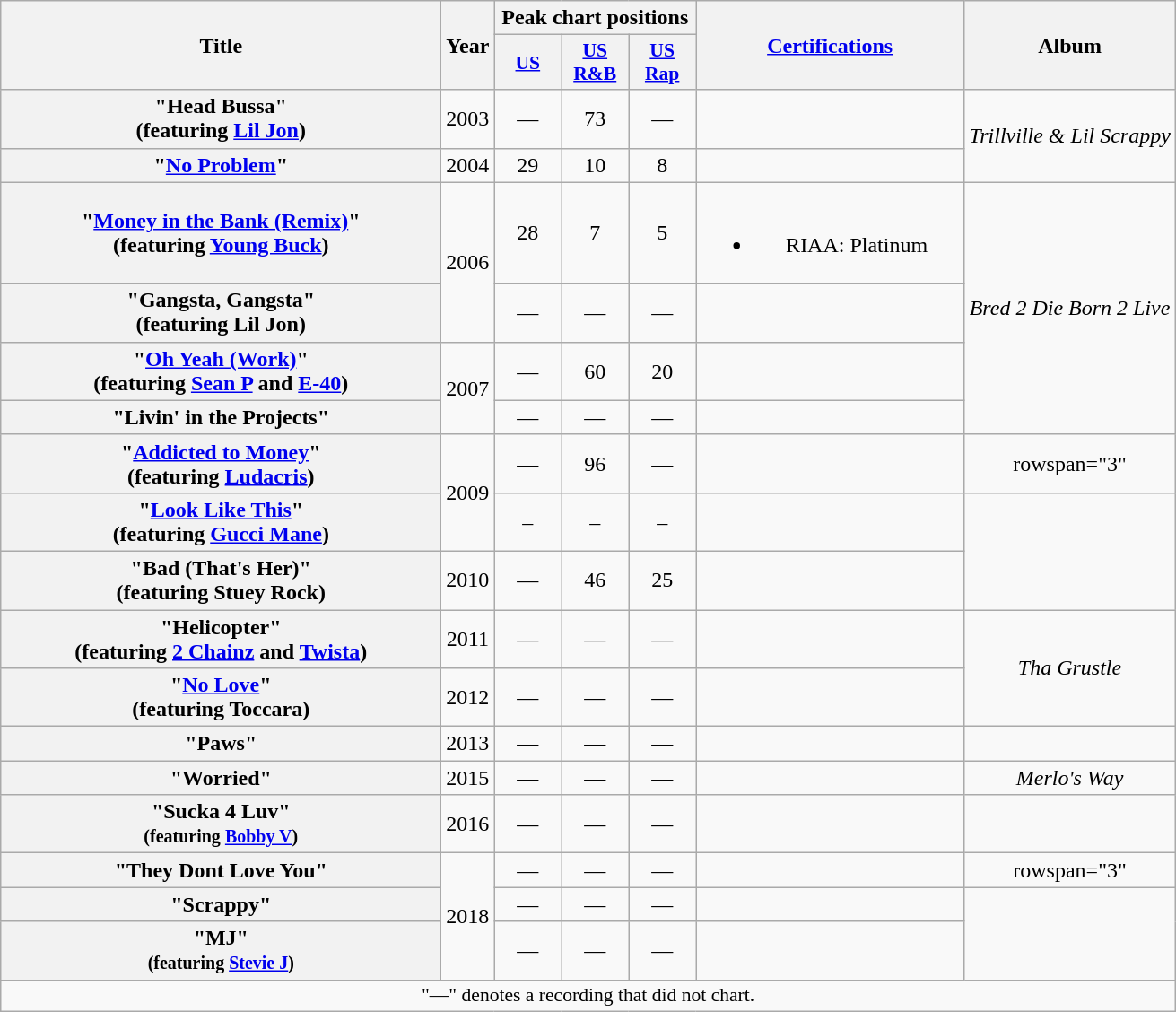<table class="wikitable plainrowheaders" style="text-align:center;">
<tr>
<th scope="col" rowspan="2" style="width:20em;">Title</th>
<th scope="col" rowspan="2">Year</th>
<th scope="col" colspan="3">Peak chart positions</th>
<th scope="col" rowspan="2" style="width:12em;"><a href='#'>Certifications</a></th>
<th scope="col" rowspan="2">Album</th>
</tr>
<tr>
<th style="width:3em;font-size:90%;"><a href='#'>US</a><br></th>
<th style="width:3em;font-size:90%;"><a href='#'>US<br>R&B</a><br></th>
<th style="width:3em;font-size:90%;"><a href='#'>US<br>Rap</a><br></th>
</tr>
<tr>
<th scope="row">"Head Bussa"<br><span>(featuring <a href='#'>Lil Jon</a>)</span></th>
<td>2003</td>
<td>—</td>
<td>73</td>
<td>—</td>
<td></td>
<td rowspan="2"><em>Trillville & Lil Scrappy</em></td>
</tr>
<tr>
<th scope="row">"<a href='#'>No Problem</a>"</th>
<td>2004</td>
<td>29</td>
<td>10</td>
<td>8</td>
<td></td>
</tr>
<tr>
<th scope="row">"<a href='#'>Money in the Bank (Remix)</a>"<br><span>(featuring <a href='#'>Young Buck</a>)</span></th>
<td rowspan="2">2006</td>
<td>28</td>
<td>7</td>
<td>5</td>
<td><br><ul><li>RIAA: Platinum</li></ul></td>
<td rowspan="4"><em>Bred 2 Die Born 2 Live</em></td>
</tr>
<tr>
<th scope="row">"Gangsta, Gangsta"<br><span>(featuring Lil Jon)</span></th>
<td>—</td>
<td>—</td>
<td>—</td>
<td></td>
</tr>
<tr>
<th scope="row">"<a href='#'>Oh Yeah (Work)</a>"<br><span>(featuring <a href='#'>Sean P</a> and <a href='#'>E-40</a>)</span></th>
<td rowspan="2">2007</td>
<td>—</td>
<td>60</td>
<td>20</td>
<td></td>
</tr>
<tr>
<th scope="row">"Livin' in the Projects"</th>
<td>—</td>
<td>—</td>
<td>—</td>
<td></td>
</tr>
<tr>
<th scope="row">"<a href='#'>Addicted to Money</a>"<br><span>(featuring <a href='#'>Ludacris</a>)</span></th>
<td rowspan="2">2009</td>
<td>—</td>
<td>96</td>
<td>—</td>
<td></td>
<td>rowspan="3" </td>
</tr>
<tr>
<th scope="row">"<a href='#'>Look Like This</a>"<br><span>(featuring <a href='#'>Gucci Mane</a>)</span></th>
<td>–</td>
<td>–</td>
<td>–</td>
<td></td>
</tr>
<tr>
<th scope="row">"Bad (That's Her)"<br><span>(featuring Stuey Rock)</span></th>
<td>2010</td>
<td>—</td>
<td>46</td>
<td>25</td>
<td></td>
</tr>
<tr>
<th scope="row">"Helicopter"<br><span>(featuring <a href='#'>2 Chainz</a> and <a href='#'>Twista</a>)</span></th>
<td>2011</td>
<td>—</td>
<td>—</td>
<td>—</td>
<td></td>
<td rowspan="2"><em>Tha Grustle</em></td>
</tr>
<tr>
<th scope="row">"<a href='#'>No Love</a>"<br><span>(featuring Toccara)</span></th>
<td>2012</td>
<td>—</td>
<td>—</td>
<td>—</td>
<td></td>
</tr>
<tr>
<th scope="row">"Paws"</th>
<td>2013</td>
<td>—</td>
<td>—</td>
<td>—</td>
<td></td>
<td></td>
</tr>
<tr>
<th scope="row">"Worried"</th>
<td>2015</td>
<td>—</td>
<td>—</td>
<td>—</td>
<td></td>
<td><em>Merlo's Way</em></td>
</tr>
<tr>
<th scope="row">"Sucka 4 Luv"<br><small>(featuring <a href='#'>Bobby V</a>)</small></th>
<td>2016</td>
<td>—</td>
<td>—</td>
<td>—</td>
<td></td>
<td></td>
</tr>
<tr>
<th scope="row">"They Dont Love You"</th>
<td rowspan="3">2018</td>
<td>—</td>
<td>—</td>
<td>—</td>
<td></td>
<td>rowspan="3" </td>
</tr>
<tr>
<th scope="row">"Scrappy"</th>
<td>—</td>
<td>—</td>
<td>—</td>
<td></td>
</tr>
<tr>
<th scope="row">"MJ"<br><small>(featuring <a href='#'>Stevie J</a>)</small></th>
<td>—</td>
<td>—</td>
<td>—</td>
<td></td>
</tr>
<tr>
<td colspan="14" style="font-size:90%">"—" denotes a recording that did not chart.</td>
</tr>
</table>
